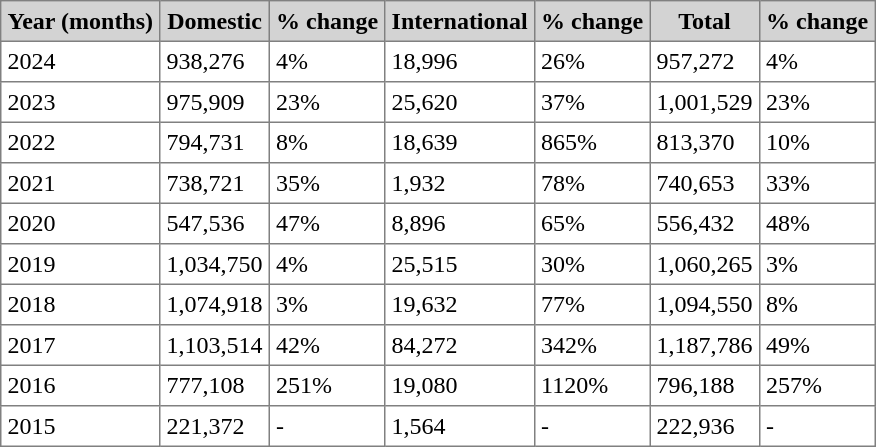<table class="toccolours" border="1" cellpadding="4" style="border-collapse:collapse">
<tr bgcolor=lightgrey>
<th>Year (months)</th>
<th>Domestic</th>
<th>% change</th>
<th>International</th>
<th>% change</th>
<th>Total</th>
<th>% change</th>
</tr>
<tr>
<td>2024</td>
<td>938,276</td>
<td> 4%</td>
<td>18,996</td>
<td> 26%</td>
<td>957,272</td>
<td> 4%</td>
</tr>
<tr>
<td>2023</td>
<td>975,909</td>
<td> 23%</td>
<td>25,620</td>
<td> 37%</td>
<td>1,001,529</td>
<td> 23%</td>
</tr>
<tr>
<td>2022</td>
<td>794,731</td>
<td> 8%</td>
<td>18,639</td>
<td> 865%</td>
<td>813,370</td>
<td> 10%</td>
</tr>
<tr>
<td>2021</td>
<td>738,721</td>
<td> 35%</td>
<td>1,932</td>
<td> 78%</td>
<td>740,653</td>
<td> 33%</td>
</tr>
<tr>
<td>2020</td>
<td>547,536</td>
<td> 47%</td>
<td>8,896</td>
<td> 65%</td>
<td>556,432</td>
<td> 48%</td>
</tr>
<tr>
<td>2019</td>
<td>1,034,750</td>
<td> 4%</td>
<td>25,515</td>
<td> 30%</td>
<td>1,060,265</td>
<td> 3%</td>
</tr>
<tr>
<td>2018</td>
<td>1,074,918</td>
<td> 3%</td>
<td>19,632</td>
<td> 77%</td>
<td>1,094,550</td>
<td> 8%</td>
</tr>
<tr>
<td>2017</td>
<td>1,103,514</td>
<td> 42%</td>
<td>84,272</td>
<td> 342%</td>
<td>1,187,786</td>
<td> 49%</td>
</tr>
<tr>
<td>2016</td>
<td>777,108</td>
<td> 251%</td>
<td>19,080</td>
<td> 1120%</td>
<td>796,188</td>
<td> 257%</td>
</tr>
<tr>
<td>2015</td>
<td>221,372</td>
<td>-</td>
<td>1,564</td>
<td>-</td>
<td>222,936</td>
<td>-</td>
</tr>
</table>
